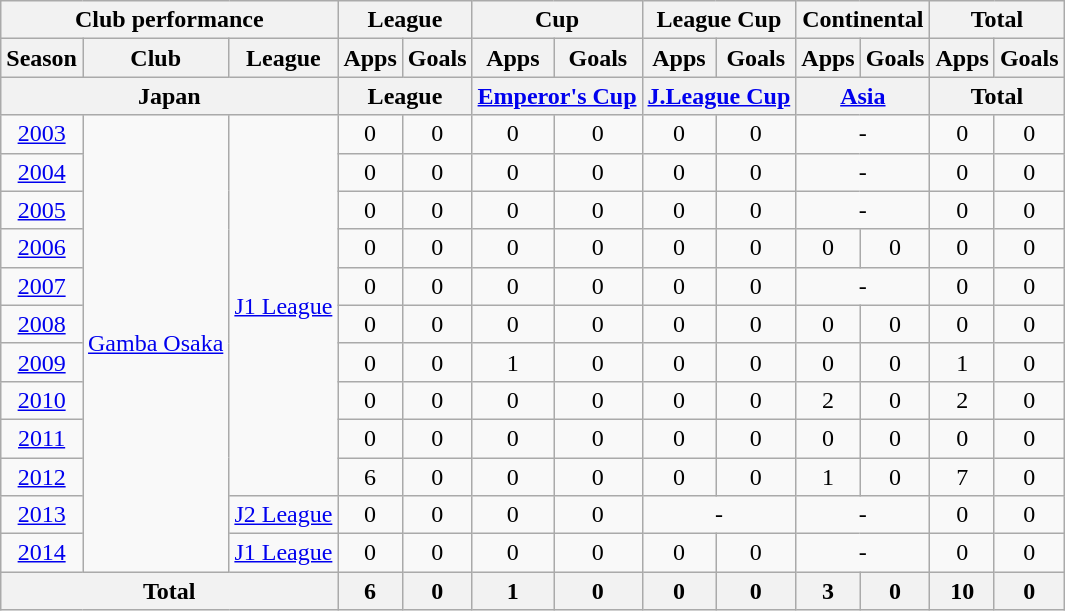<table class="wikitable" style="text-align:center;">
<tr>
<th colspan=3>Club performance</th>
<th colspan=2>League</th>
<th colspan=2>Cup</th>
<th colspan=2>League Cup</th>
<th colspan=2>Continental</th>
<th colspan=2>Total</th>
</tr>
<tr>
<th>Season</th>
<th>Club</th>
<th>League</th>
<th>Apps</th>
<th>Goals</th>
<th>Apps</th>
<th>Goals</th>
<th>Apps</th>
<th>Goals</th>
<th>Apps</th>
<th>Goals</th>
<th>Apps</th>
<th>Goals</th>
</tr>
<tr>
<th colspan=3>Japan</th>
<th colspan=2>League</th>
<th colspan=2><a href='#'>Emperor's Cup</a></th>
<th colspan=2><a href='#'>J.League Cup</a></th>
<th colspan=2><a href='#'>Asia</a></th>
<th colspan=2>Total</th>
</tr>
<tr>
<td><a href='#'>2003</a></td>
<td rowspan="12"><a href='#'>Gamba Osaka</a></td>
<td rowspan="10"><a href='#'>J1 League</a></td>
<td>0</td>
<td>0</td>
<td>0</td>
<td>0</td>
<td>0</td>
<td>0</td>
<td colspan="2">-</td>
<td>0</td>
<td>0</td>
</tr>
<tr>
<td><a href='#'>2004</a></td>
<td>0</td>
<td>0</td>
<td>0</td>
<td>0</td>
<td>0</td>
<td>0</td>
<td colspan="2">-</td>
<td>0</td>
<td>0</td>
</tr>
<tr>
<td><a href='#'>2005</a></td>
<td>0</td>
<td>0</td>
<td>0</td>
<td>0</td>
<td>0</td>
<td>0</td>
<td colspan="2">-</td>
<td>0</td>
<td>0</td>
</tr>
<tr>
<td><a href='#'>2006</a></td>
<td>0</td>
<td>0</td>
<td>0</td>
<td>0</td>
<td>0</td>
<td>0</td>
<td>0</td>
<td>0</td>
<td>0</td>
<td>0</td>
</tr>
<tr>
<td><a href='#'>2007</a></td>
<td>0</td>
<td>0</td>
<td>0</td>
<td>0</td>
<td>0</td>
<td>0</td>
<td colspan="2">-</td>
<td>0</td>
<td>0</td>
</tr>
<tr>
<td><a href='#'>2008</a></td>
<td>0</td>
<td>0</td>
<td>0</td>
<td>0</td>
<td>0</td>
<td>0</td>
<td>0</td>
<td>0</td>
<td>0</td>
<td>0</td>
</tr>
<tr>
<td><a href='#'>2009</a></td>
<td>0</td>
<td>0</td>
<td>1</td>
<td>0</td>
<td>0</td>
<td>0</td>
<td>0</td>
<td>0</td>
<td>1</td>
<td>0</td>
</tr>
<tr>
<td><a href='#'>2010</a></td>
<td>0</td>
<td>0</td>
<td>0</td>
<td>0</td>
<td>0</td>
<td>0</td>
<td>2</td>
<td>0</td>
<td>2</td>
<td>0</td>
</tr>
<tr>
<td><a href='#'>2011</a></td>
<td>0</td>
<td>0</td>
<td>0</td>
<td>0</td>
<td>0</td>
<td>0</td>
<td>0</td>
<td>0</td>
<td>0</td>
<td>0</td>
</tr>
<tr>
<td><a href='#'>2012</a></td>
<td>6</td>
<td>0</td>
<td>0</td>
<td>0</td>
<td>0</td>
<td>0</td>
<td>1</td>
<td>0</td>
<td>7</td>
<td>0</td>
</tr>
<tr>
<td><a href='#'>2013</a></td>
<td><a href='#'>J2 League</a></td>
<td>0</td>
<td>0</td>
<td>0</td>
<td>0</td>
<td colspan="2">-</td>
<td colspan="2">-</td>
<td>0</td>
<td>0</td>
</tr>
<tr>
<td><a href='#'>2014</a></td>
<td><a href='#'>J1 League</a></td>
<td>0</td>
<td>0</td>
<td>0</td>
<td>0</td>
<td>0</td>
<td>0</td>
<td colspan="2">-</td>
<td>0</td>
<td>0</td>
</tr>
<tr>
<th colspan=3>Total</th>
<th>6</th>
<th>0</th>
<th>1</th>
<th>0</th>
<th>0</th>
<th>0</th>
<th>3</th>
<th>0</th>
<th>10</th>
<th>0</th>
</tr>
</table>
